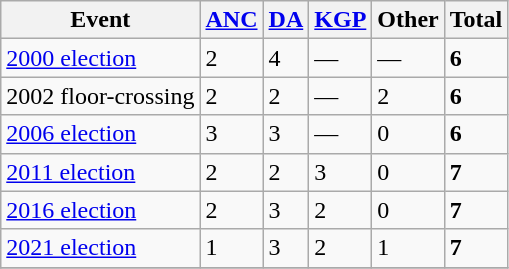<table class="wikitable">
<tr>
<th>Event</th>
<th><a href='#'>ANC</a></th>
<th><a href='#'>DA</a></th>
<th><a href='#'>KGP</a></th>
<th>Other</th>
<th>Total</th>
</tr>
<tr>
<td><a href='#'>2000 election</a></td>
<td>2</td>
<td>4</td>
<td>—</td>
<td>—</td>
<td><strong>6</strong></td>
</tr>
<tr>
<td>2002 floor-crossing</td>
<td>2</td>
<td>2</td>
<td>—</td>
<td>2</td>
<td><strong>6</strong></td>
</tr>
<tr>
<td><a href='#'>2006 election</a></td>
<td>3</td>
<td>3</td>
<td>—</td>
<td>0</td>
<td><strong>6</strong></td>
</tr>
<tr>
<td><a href='#'>2011 election</a></td>
<td>2</td>
<td>2</td>
<td>3</td>
<td>0</td>
<td><strong>7</strong></td>
</tr>
<tr>
<td><a href='#'>2016 election</a></td>
<td>2</td>
<td>3</td>
<td>2</td>
<td>0</td>
<td><strong>7</strong></td>
</tr>
<tr>
<td><a href='#'>2021 election</a></td>
<td>1</td>
<td>3</td>
<td>2</td>
<td>1</td>
<td><strong>7</strong></td>
</tr>
<tr>
</tr>
</table>
